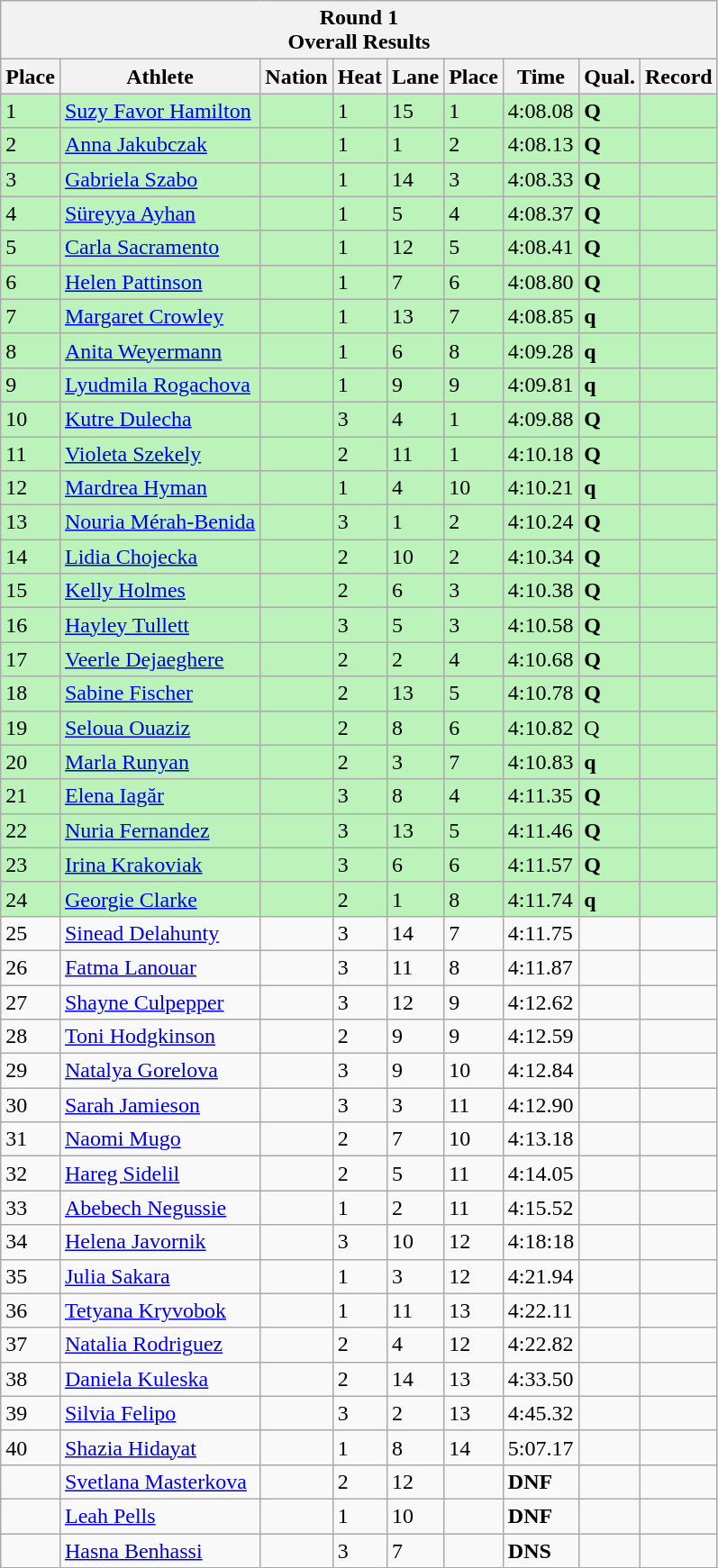<table class="wikitable sortable">
<tr>
<th colspan=9>Round 1 <br> Overall Results</th>
</tr>
<tr>
<th>Place</th>
<th>Athlete</th>
<th>Nation</th>
<th>Heat</th>
<th>Lane</th>
<th>Place</th>
<th>Time</th>
<th>Qual.</th>
<th>Record</th>
</tr>
<tr bgcolor = "bbf3bb">
<td>1</td>
<td align="left"><a href='#'>Suzy Favor Hamilton</a></td>
<td align="left"></td>
<td>1</td>
<td>15</td>
<td>1</td>
<td>4:08.08</td>
<td><strong>Q</strong></td>
<td></td>
</tr>
<tr bgcolor = "bbf3bb">
<td>2</td>
<td align="left"><a href='#'>Anna Jakubczak</a></td>
<td align="left"></td>
<td>1</td>
<td>1</td>
<td>2</td>
<td>4:08.13</td>
<td><strong>Q</strong></td>
<td></td>
</tr>
<tr bgcolor = "bbf3bb">
<td>3</td>
<td align="left"><a href='#'>Gabriela Szabo</a></td>
<td align="left"></td>
<td>1</td>
<td>14</td>
<td>3</td>
<td>4:08.33</td>
<td><strong>Q</strong></td>
<td></td>
</tr>
<tr bgcolor = "bbf3bb">
<td>4</td>
<td align="left"><a href='#'>Süreyya Ayhan</a></td>
<td align="left"></td>
<td>1</td>
<td>5</td>
<td>4</td>
<td>4:08.37</td>
<td><strong>Q</strong></td>
<td></td>
</tr>
<tr bgcolor = "bbf3bb">
<td>5</td>
<td align="left"><a href='#'>Carla Sacramento</a></td>
<td align="left"></td>
<td>1</td>
<td>12</td>
<td>5</td>
<td>4:08.41</td>
<td><strong>Q</strong></td>
<td></td>
</tr>
<tr bgcolor = "bbf3bb">
<td>6</td>
<td align="left"><a href='#'>Helen Pattinson</a></td>
<td align="left"></td>
<td>1</td>
<td>7</td>
<td>6</td>
<td>4:08.80</td>
<td><strong>Q</strong></td>
<td></td>
</tr>
<tr bgcolor = "bbf3bb">
<td>7</td>
<td align="left"><a href='#'>Margaret Crowley</a></td>
<td align="left"></td>
<td>1</td>
<td>13</td>
<td>7</td>
<td>4:08.85</td>
<td><strong>q</strong></td>
<td></td>
</tr>
<tr bgcolor = "bbf3bb">
<td>8</td>
<td align="left"><a href='#'>Anita Weyermann</a></td>
<td align="left"></td>
<td>1</td>
<td>6</td>
<td>8</td>
<td>4:09.28</td>
<td><strong>q</strong></td>
<td></td>
</tr>
<tr bgcolor = "bbf3bb">
<td>9</td>
<td align="left"><a href='#'>Lyudmila Rogachova</a></td>
<td align="left"></td>
<td>1</td>
<td>9</td>
<td>9</td>
<td>4:09.81</td>
<td><strong>q</strong></td>
<td></td>
</tr>
<tr bgcolor = "bbf3bb">
<td>10</td>
<td align="left"><a href='#'>Kutre Dulecha</a></td>
<td align="left"></td>
<td>3</td>
<td>4</td>
<td>1</td>
<td>4:09.88</td>
<td><strong>Q</strong></td>
<td></td>
</tr>
<tr bgcolor = "bbf3bb">
<td>11</td>
<td align="left"><a href='#'>Violeta Szekely</a></td>
<td align="left"></td>
<td>2</td>
<td>11</td>
<td>1</td>
<td>4:10.18</td>
<td><strong>Q</strong></td>
<td></td>
</tr>
<tr bgcolor = "bbf3bb">
<td>12</td>
<td align="left"><a href='#'>Mardrea Hyman</a></td>
<td align="left"></td>
<td>1</td>
<td>4</td>
<td>10</td>
<td>4:10.21</td>
<td><strong>q</strong></td>
<td></td>
</tr>
<tr bgcolor = "bbf3bb">
<td>13</td>
<td align="left"><a href='#'>Nouria Mérah-Benida</a></td>
<td align="left"></td>
<td>3</td>
<td>1</td>
<td>2</td>
<td>4:10.24</td>
<td><strong>Q</strong></td>
<td></td>
</tr>
<tr bgcolor = "bbf3bb">
<td>14</td>
<td align="left"><a href='#'>Lidia Chojecka</a></td>
<td align="left"></td>
<td>2</td>
<td>10</td>
<td>2</td>
<td>4:10.34</td>
<td><strong>Q </strong></td>
<td></td>
</tr>
<tr bgcolor = "bbf3bb">
<td>15</td>
<td align="left"><a href='#'>Kelly Holmes</a></td>
<td align="left"></td>
<td>2</td>
<td>6</td>
<td>3</td>
<td>4:10.38</td>
<td><strong>Q</strong></td>
<td></td>
</tr>
<tr bgcolor = "bbf3bb">
<td>16</td>
<td align="left"><a href='#'>Hayley Tullett</a></td>
<td align="left"></td>
<td>3</td>
<td>5</td>
<td>3</td>
<td>4:10.58</td>
<td><strong>Q</strong></td>
<td></td>
</tr>
<tr bgcolor = "bbf3bb">
<td>17</td>
<td align="left"><a href='#'>Veerle Dejaeghere</a></td>
<td align="left"></td>
<td>2</td>
<td>2</td>
<td>4</td>
<td>4:10.68</td>
<td><strong>Q</strong></td>
<td></td>
</tr>
<tr bgcolor = "bbf3bb">
<td>18</td>
<td align="left"><a href='#'>Sabine Fischer</a></td>
<td align="left"></td>
<td>2</td>
<td>13</td>
<td>5</td>
<td>4:10.78</td>
<td><strong>Q</strong></td>
<td></td>
</tr>
<tr bgcolor = "bbf3bb">
<td>19</td>
<td align="left"><a href='#'>Seloua Ouaziz</a></td>
<td align="left"></td>
<td>2</td>
<td>8</td>
<td>6</td>
<td>4:10.82</td>
<td>Q</td>
<td></td>
</tr>
<tr bgcolor = "bbf3bb">
<td>20</td>
<td align="left"><a href='#'>Marla Runyan</a></td>
<td align="left"></td>
<td>2</td>
<td>3</td>
<td>7</td>
<td>4:10.83</td>
<td><strong>q</strong></td>
<td></td>
</tr>
<tr bgcolor = "bbf3bb">
<td>21</td>
<td align="left"><a href='#'>Elena Iagăr</a></td>
<td align="left"></td>
<td>3</td>
<td>8</td>
<td>4</td>
<td>4:11.35</td>
<td><strong>Q</strong></td>
<td></td>
</tr>
<tr bgcolor = "bbf3bb">
<td>22</td>
<td align="left"><a href='#'>Nuria Fernandez</a></td>
<td align="left"></td>
<td>3</td>
<td>13</td>
<td>5</td>
<td>4:11.46</td>
<td><strong>Q</strong></td>
<td></td>
</tr>
<tr bgcolor = "bbf3bb">
<td>23</td>
<td align="left"><a href='#'>Irina Krakoviak</a></td>
<td align="left"></td>
<td>3</td>
<td>6</td>
<td>6</td>
<td>4:11.57</td>
<td><strong>Q</strong></td>
<td></td>
</tr>
<tr bgcolor = "bbf3bb">
<td>24</td>
<td align="left"><a href='#'>Georgie Clarke</a></td>
<td align="left"></td>
<td>2</td>
<td>1</td>
<td>8</td>
<td>4:11.74</td>
<td><strong>q</strong></td>
<td></td>
</tr>
<tr>
<td>25</td>
<td align="left"><a href='#'>Sinead Delahunty</a></td>
<td align="left"></td>
<td>3</td>
<td>14</td>
<td>7</td>
<td>4:11.75</td>
<td></td>
<td></td>
</tr>
<tr>
<td>26</td>
<td align="left"><a href='#'>Fatma Lanouar</a></td>
<td align="left"></td>
<td>3</td>
<td>11</td>
<td>8</td>
<td>4:11.87</td>
<td></td>
<td></td>
</tr>
<tr>
<td>27</td>
<td align="left"><a href='#'>Shayne Culpepper</a></td>
<td align="left"></td>
<td>3</td>
<td>12</td>
<td>9</td>
<td>4:12.62</td>
<td></td>
<td></td>
</tr>
<tr>
<td>28</td>
<td align="left"><a href='#'>Toni Hodgkinson</a></td>
<td align="left"></td>
<td>2</td>
<td>9</td>
<td>9</td>
<td>4:12.59</td>
<td></td>
<td></td>
</tr>
<tr>
<td>29</td>
<td align="left"><a href='#'>Natalya Gorelova</a></td>
<td align="left"></td>
<td>3</td>
<td>9</td>
<td>10</td>
<td>4:12.84</td>
<td></td>
<td></td>
</tr>
<tr>
<td>30</td>
<td align="left"><a href='#'>Sarah Jamieson</a></td>
<td align="left"></td>
<td>3</td>
<td>3</td>
<td>11</td>
<td>4:12.90</td>
<td></td>
<td></td>
</tr>
<tr>
<td>31</td>
<td align="left"><a href='#'>Naomi Mugo</a></td>
<td align="left"></td>
<td>2</td>
<td>7</td>
<td>10</td>
<td>4:13.18</td>
<td></td>
<td></td>
</tr>
<tr>
<td>32</td>
<td align="left"><a href='#'>Hareg Sidelil</a></td>
<td align="left"></td>
<td>2</td>
<td>5</td>
<td>11</td>
<td>4:14.05</td>
<td></td>
<td></td>
</tr>
<tr>
<td>33</td>
<td align="left"><a href='#'>Abebech Negussie</a></td>
<td align="left"></td>
<td>1</td>
<td>2</td>
<td>11</td>
<td>4:15.52</td>
<td></td>
<td></td>
</tr>
<tr>
<td>34</td>
<td align="left"><a href='#'>Helena Javornik</a></td>
<td align="left"></td>
<td>3</td>
<td>10</td>
<td>12</td>
<td>4:18:18</td>
<td></td>
<td></td>
</tr>
<tr>
<td>35</td>
<td align="left"><a href='#'>Julia Sakara</a></td>
<td align="left"></td>
<td>1</td>
<td>3</td>
<td>12</td>
<td>4:21.94</td>
<td></td>
<td></td>
</tr>
<tr>
<td>36</td>
<td align="left"><a href='#'>Tetyana Kryvobok</a></td>
<td align="left"></td>
<td>1</td>
<td>11</td>
<td>13</td>
<td>4:22.11</td>
<td></td>
<td></td>
</tr>
<tr>
<td>37</td>
<td align="left"><a href='#'>Natalia Rodriguez</a></td>
<td align="left"></td>
<td>2</td>
<td>4</td>
<td>12</td>
<td>4:22.82</td>
<td></td>
<td></td>
</tr>
<tr>
<td>38</td>
<td align="left"><a href='#'>Daniela Kuleska</a></td>
<td align="left"></td>
<td>2</td>
<td>14</td>
<td>13</td>
<td>4:33.50</td>
<td></td>
<td></td>
</tr>
<tr>
<td>39</td>
<td align="left"><a href='#'>Silvia Felipo</a></td>
<td align="left"></td>
<td>3</td>
<td>2</td>
<td>13</td>
<td>4:45.32</td>
<td></td>
<td></td>
</tr>
<tr>
<td>40</td>
<td align="left"><a href='#'>Shazia Hidayat</a></td>
<td align="left"></td>
<td>1</td>
<td>8</td>
<td>14</td>
<td>5:07.17</td>
<td></td>
<td></td>
</tr>
<tr>
<td></td>
<td align="left"><a href='#'>Svetlana Masterkova</a></td>
<td align="left"></td>
<td>2</td>
<td>12</td>
<td></td>
<td><strong>DNF</strong></td>
<td></td>
<td></td>
</tr>
<tr>
<td></td>
<td align="left"><a href='#'>Leah Pells</a></td>
<td align="left"></td>
<td>1</td>
<td>10</td>
<td></td>
<td><strong>DNF</strong></td>
<td></td>
<td></td>
</tr>
<tr>
<td></td>
<td align="left"><a href='#'>Hasna Benhassi</a></td>
<td align="left"></td>
<td>3</td>
<td>7</td>
<td></td>
<td><strong>DNS</strong></td>
<td></td>
<td></td>
</tr>
</table>
